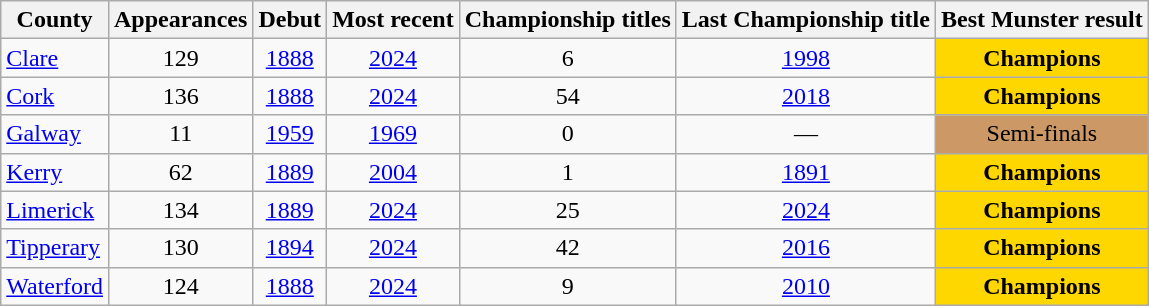<table class="wikitable sortable" style="text-align:center">
<tr>
<th>County</th>
<th>Appearances</th>
<th>Debut</th>
<th>Most recent</th>
<th>Championship titles</th>
<th>Last Championship title</th>
<th>Best Munster result</th>
</tr>
<tr>
<td style="text-align:left"> <a href='#'>Clare</a></td>
<td>129</td>
<td><a href='#'>1888</a></td>
<td><a href='#'>2024</a></td>
<td>6</td>
<td><a href='#'>1998</a></td>
<td bgcolor=gold><strong>Champions</strong></td>
</tr>
<tr>
<td style="text-align:left"> <a href='#'>Cork</a></td>
<td>136</td>
<td><a href='#'>1888</a></td>
<td><a href='#'>2024</a></td>
<td>54</td>
<td><a href='#'>2018</a></td>
<td bgcolor=gold><strong>Champions</strong></td>
</tr>
<tr>
<td style="text-align:left"> <a href='#'>Galway</a></td>
<td>11</td>
<td><a href='#'>1959</a></td>
<td><a href='#'>1969</a></td>
<td>0</td>
<td>—</td>
<td bgcolor=#cc9966>Semi-finals</td>
</tr>
<tr>
<td style="text-align:left"> <a href='#'>Kerry</a></td>
<td>62</td>
<td><a href='#'>1889</a></td>
<td><a href='#'>2004</a></td>
<td>1</td>
<td><a href='#'>1891</a></td>
<td bgcolor=gold><strong>Champions</strong></td>
</tr>
<tr>
<td style="text-align:left"> <a href='#'>Limerick</a></td>
<td>134</td>
<td><a href='#'>1889</a></td>
<td><a href='#'>2024</a></td>
<td>25</td>
<td><a href='#'>2024</a></td>
<td bgcolor=gold><strong>Champions</strong></td>
</tr>
<tr>
<td style="text-align:left"> <a href='#'>Tipperary</a></td>
<td>130</td>
<td><a href='#'>1894</a></td>
<td><a href='#'>2024</a></td>
<td>42</td>
<td><a href='#'>2016</a></td>
<td bgcolor=gold><strong>Champions</strong></td>
</tr>
<tr>
<td style="text-align:left"> <a href='#'>Waterford</a></td>
<td>124</td>
<td><a href='#'>1888</a></td>
<td><a href='#'>2024</a></td>
<td>9</td>
<td><a href='#'>2010</a></td>
<td bgcolor=gold><strong>Champions</strong></td>
</tr>
</table>
